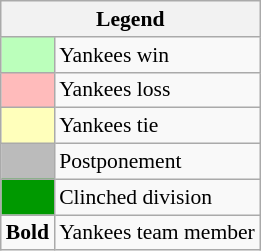<table class="wikitable" style="font-size:90%">
<tr>
<th colspan="2">Legend</th>
</tr>
<tr>
<td style="background:#bfb;"> </td>
<td>Yankees win</td>
</tr>
<tr>
<td style="background:#fbb;"> </td>
<td>Yankees loss</td>
</tr>
<tr>
<td style="background:#ffb;"> </td>
<td>Yankees tie</td>
</tr>
<tr>
<td style="background:#bbb;"> </td>
<td>Postponement</td>
</tr>
<tr>
<td style="background:#090;"> </td>
<td>Clinched division</td>
</tr>
<tr>
<td><strong>Bold</strong></td>
<td>Yankees team member</td>
</tr>
</table>
